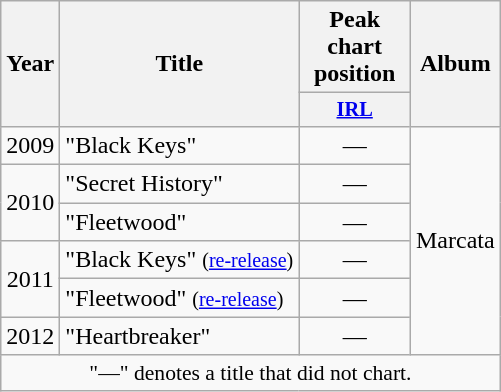<table class="wikitable" style="text-align:center;">
<tr>
<th rowspan=2>Year</th>
<th rowspan=2>Title</th>
<th>Peak chart position</th>
<th rowspan="2">Album</th>
</tr>
<tr>
<th style="width:5em;font-size:85%"><a href='#'>IRL</a></th>
</tr>
<tr>
<td rowspan="1">2009</td>
<td style="text-align:left;">"Black Keys"</td>
<td>—</td>
<td rowspan="6">Marcata</td>
</tr>
<tr>
<td rowspan="2">2010</td>
<td style="text-align:left;">"Secret History"</td>
<td>—</td>
</tr>
<tr>
<td style="text-align:left;">"Fleetwood"</td>
<td>—</td>
</tr>
<tr>
<td rowspan="2">2011</td>
<td style="text-align:left;">"Black Keys" <small>(<a href='#'>re-release</a>)</small></td>
<td>—</td>
</tr>
<tr>
<td style="text-align:left;">"Fleetwood" <small>(<a href='#'>re-release</a>)</small></td>
<td>—</td>
</tr>
<tr>
<td>2012</td>
<td style="text-align:left;">"Heartbreaker"</td>
<td>—</td>
</tr>
<tr>
<td colspan="4" style="font-size:90%">"—" denotes a title that did not chart.</td>
</tr>
</table>
